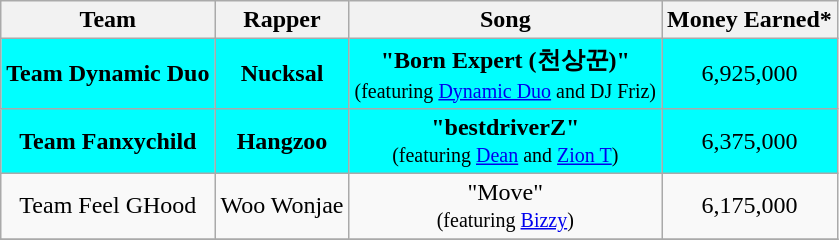<table class="wikitable" style="text-align:center" border="2">
<tr>
<th>Team</th>
<th>Rapper</th>
<th>Song</th>
<th>Money Earned*</th>
</tr>
<tr>
<td style="background:aqua"><strong>Team Dynamic Duo</strong></td>
<td style="background:aqua"><strong>Nucksal</strong></td>
<td style="background:aqua"><strong>"Born Expert (천상꾼)"</strong><br><small> (featuring <a href='#'>Dynamic Duo</a> and DJ Friz)</small></td>
<td style="background:aqua">6,925,000</td>
</tr>
<tr>
<td style="background:aqua"><strong>Team Fanxychild</strong></td>
<td style="background:aqua"><strong>Hangzoo</strong></td>
<td style="background:aqua"><strong>"bestdriverZ"</strong><br><small>(featuring <a href='#'>Dean</a> and <a href='#'>Zion T</a>)</small></td>
<td style="background:aqua">6,375,000</td>
</tr>
<tr>
<td>Team Feel GHood</td>
<td>Woo Wonjae</td>
<td>"Move"<br><small>(featuring <a href='#'>Bizzy</a>)</small></td>
<td>6,175,000</td>
</tr>
<tr>
</tr>
</table>
